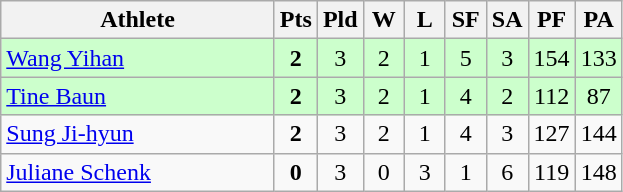<table class=wikitable style="text-align:center">
<tr>
<th width=175>Athlete</th>
<th width=20>Pts</th>
<th width=20>Pld</th>
<th width=20>W</th>
<th width=20>L</th>
<th width=20>SF</th>
<th width=20>SA</th>
<th width=20>PF</th>
<th width=20>PA</th>
</tr>
<tr bgcolor=ccffcc>
<td style="text-align:left"> <a href='#'>Wang Yihan</a></td>
<td><strong>2</strong></td>
<td>3</td>
<td>2</td>
<td>1</td>
<td>5</td>
<td>3</td>
<td>154</td>
<td>133</td>
</tr>
<tr bgcolor=ccffcc>
<td style="text-align:left"> <a href='#'>Tine Baun</a></td>
<td><strong>2</strong></td>
<td>3</td>
<td>2</td>
<td>1</td>
<td>4</td>
<td>2</td>
<td>112</td>
<td>87</td>
</tr>
<tr bgcolor=>
<td style="text-align:left"> <a href='#'>Sung Ji-hyun</a></td>
<td><strong>2</strong></td>
<td>3</td>
<td>2</td>
<td>1</td>
<td>4</td>
<td>3</td>
<td>127</td>
<td>144</td>
</tr>
<tr bgcolor=>
<td style="text-align:left"> <a href='#'>Juliane Schenk</a></td>
<td><strong>0</strong></td>
<td>3</td>
<td>0</td>
<td>3</td>
<td>1</td>
<td>6</td>
<td>119</td>
<td>148</td>
</tr>
</table>
